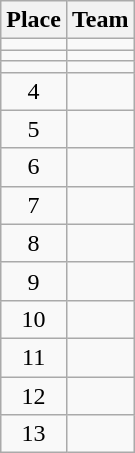<table class="wikitable">
<tr>
<th>Place</th>
<th>Team</th>
</tr>
<tr>
<td align=center></td>
<td></td>
</tr>
<tr>
<td align=center></td>
<td></td>
</tr>
<tr>
<td align=center></td>
<td></td>
</tr>
<tr>
<td align=center>4</td>
<td></td>
</tr>
<tr>
<td align=center>5</td>
<td></td>
</tr>
<tr>
<td align=center>6</td>
<td></td>
</tr>
<tr>
<td align=center>7</td>
<td></td>
</tr>
<tr>
<td align=center>8</td>
<td></td>
</tr>
<tr>
<td align=center>9</td>
<td></td>
</tr>
<tr>
<td align=center>10</td>
<td></td>
</tr>
<tr>
<td align=center>11</td>
<td></td>
</tr>
<tr>
<td align=center>12</td>
<td></td>
</tr>
<tr>
<td align=center>13</td>
<td></td>
</tr>
</table>
